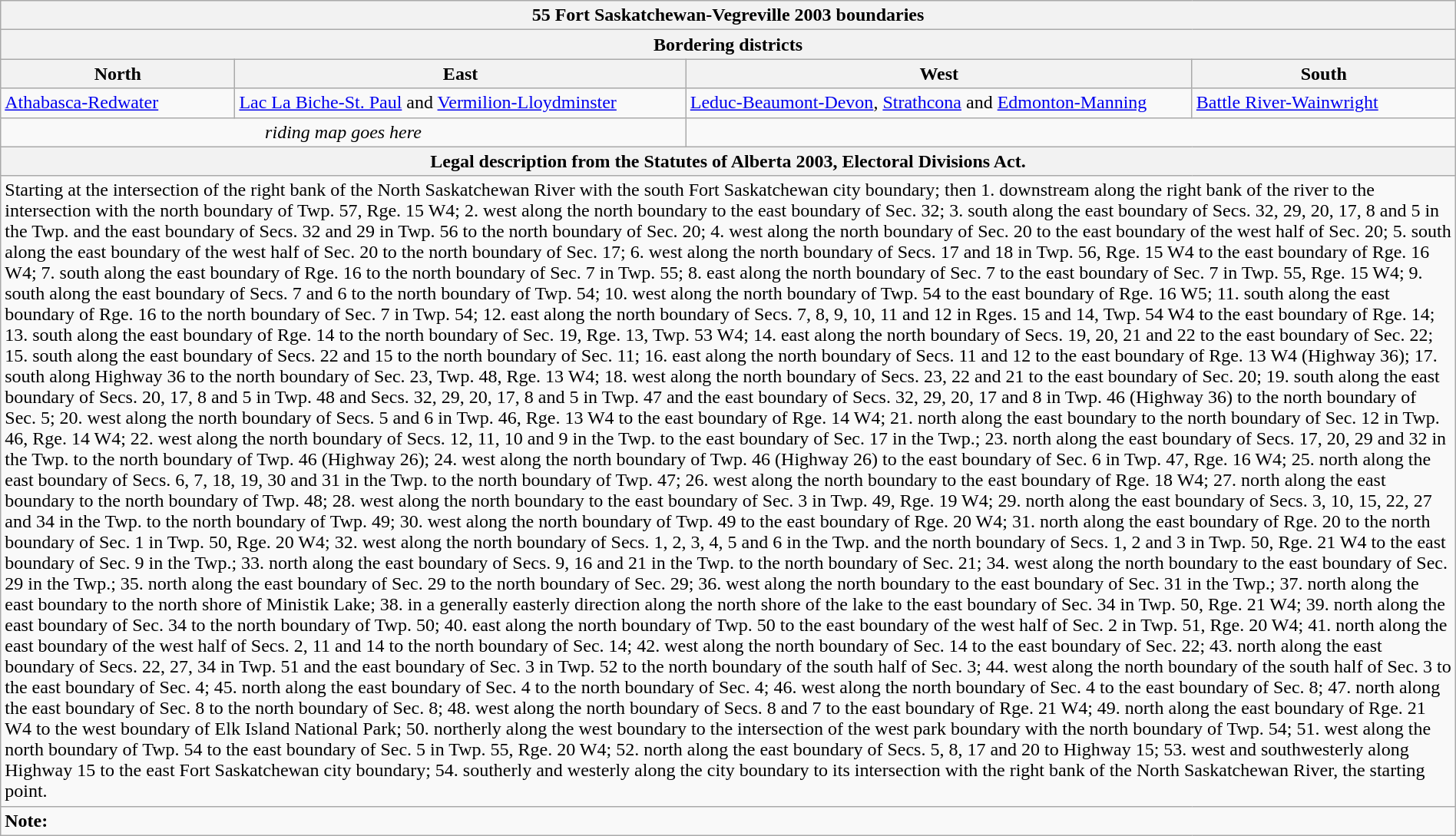<table class="wikitable collapsible collapsed" style="width:100%;">
<tr>
<th colspan=4>55 Fort Saskatchewan-Vegreville 2003 boundaries</th>
</tr>
<tr>
<th colspan=4>Bordering districts</th>
</tr>
<tr>
<th>North</th>
<th>East</th>
<th>West</th>
<th>South</th>
</tr>
<tr>
<td><a href='#'>Athabasca-Redwater</a></td>
<td><a href='#'>Lac La Biche-St. Paul</a> and <a href='#'>Vermilion-Lloydminster</a></td>
<td><a href='#'>Leduc-Beaumont-Devon</a>, <a href='#'>Strathcona</a> and <a href='#'>Edmonton-Manning</a></td>
<td><a href='#'>Battle River-Wainwright</a></td>
</tr>
<tr>
<td colspan=2 align=center><em>riding map goes here</em></td>
<td colspan=2 align=center></td>
</tr>
<tr>
<th colspan=4>Legal description from the Statutes of Alberta 2003, Electoral Divisions Act.</th>
</tr>
<tr>
<td colspan=4>Starting at the intersection of the right bank of the North Saskatchewan River with the south Fort Saskatchewan city boundary; then 1. downstream along the right bank of the river to the intersection with the north boundary of Twp. 57, Rge. 15 W4; 2. west along the north boundary to the east boundary of Sec. 32; 3. south along the east boundary of Secs. 32, 29, 20, 17, 8 and 5 in the Twp. and the east boundary of Secs. 32 and 29 in Twp. 56 to the north boundary of Sec. 20; 4. west along the north boundary of Sec. 20 to the east boundary of the west half of Sec. 20; 5. south along the east boundary of the west half of Sec. 20 to the north boundary of Sec. 17; 6. west along the north boundary of Secs. 17 and 18 in Twp. 56, Rge. 15 W4 to the east boundary of Rge. 16 W4; 7. south along the east boundary of Rge. 16 to the north boundary of Sec. 7 in Twp. 55; 8. east along the north boundary of Sec. 7 to the east boundary of Sec. 7 in Twp. 55, Rge. 15 W4; 9. south along the east boundary of Secs. 7 and 6 to the north boundary of Twp. 54; 10. west along the north boundary of Twp. 54 to the east boundary of Rge. 16 W5; 11. south along the east boundary of Rge. 16 to the north boundary of Sec. 7 in Twp. 54; 12. east along the north boundary of Secs. 7, 8, 9, 10, 11 and 12 in Rges. 15 and 14, Twp. 54 W4 to the east boundary of Rge. 14; 13. south along the east boundary of Rge. 14 to the north boundary of Sec. 19, Rge. 13, Twp. 53 W4; 14. east along the north boundary of Secs. 19, 20, 21 and 22 to the east boundary of Sec. 22; 15. south along the east boundary of Secs. 22 and 15 to the north boundary of Sec. 11; 16. east along the north boundary of Secs. 11 and 12 to the east boundary of Rge. 13 W4 (Highway 36); 17. south along Highway 36 to the north boundary of Sec. 23, Twp. 48, Rge. 13 W4; 18. west along the north boundary of Secs. 23, 22 and 21 to the east boundary of Sec. 20; 19. south along the east boundary of Secs. 20, 17, 8 and 5 in Twp. 48 and Secs. 32, 29, 20, 17, 8 and 5 in Twp. 47 and the east boundary of Secs. 32, 29, 20, 17 and 8 in Twp. 46 (Highway 36) to the north boundary of Sec. 5; 20. west along the north boundary of Secs. 5 and 6 in Twp. 46, Rge. 13 W4 to the east boundary of Rge. 14 W4; 21. north along the east boundary to the north boundary of Sec. 12 in Twp. 46, Rge. 14 W4; 22. west along the north boundary of Secs. 12, 11, 10 and 9 in the Twp. to the east boundary of Sec. 17 in the Twp.; 23. north along the east boundary of Secs. 17, 20, 29 and 32 in the Twp. to the north boundary of Twp. 46 (Highway 26); 24. west along the north boundary of Twp. 46 (Highway 26) to the east boundary of Sec. 6 in Twp. 47, Rge. 16 W4; 25. north along the east boundary of Secs. 6, 7, 18, 19, 30 and 31 in the Twp. to the north boundary of Twp. 47; 26. west along the north boundary to the east boundary of Rge. 18 W4; 27. north along the east boundary to the north boundary of Twp. 48; 28. west along the north boundary to the east boundary of Sec. 3 in Twp. 49, Rge. 19 W4; 29. north along the east boundary of Secs. 3, 10, 15, 22, 27 and 34 in the Twp. to the north boundary of Twp. 49; 30. west along the north boundary of Twp. 49 to the east boundary of Rge. 20 W4; 31. north along the east boundary of Rge. 20 to the north boundary of Sec. 1 in Twp. 50, Rge. 20 W4; 32. west along the north boundary of Secs. 1, 2, 3, 4, 5 and 6 in the Twp. and the north boundary of Secs. 1, 2 and 3 in Twp. 50, Rge. 21 W4 to the east boundary of Sec. 9 in the Twp.; 33. north along the east boundary of Secs. 9, 16 and 21 in the Twp. to the north boundary of Sec. 21; 34. west along the north boundary to the east boundary of Sec. 29 in the Twp.; 35. north along the east boundary of Sec. 29 to the north boundary of Sec. 29; 36. west along the north boundary to the east boundary of Sec. 31 in the Twp.; 37. north along the east boundary to the north shore of Ministik Lake; 38. in a generally easterly direction along the north shore of the lake to the east boundary of Sec. 34 in Twp. 50, Rge. 21 W4; 39. north along the east boundary of Sec. 34 to the north boundary of Twp. 50; 40. east along the north boundary of Twp. 50 to the east boundary of the west half of Sec. 2 in Twp. 51, Rge. 20 W4; 41. north along the east boundary of the west half of Secs. 2, 11 and 14 to the north boundary of Sec. 14; 42. west along the north boundary of Sec. 14 to the east boundary of Sec. 22; 43. north along the east boundary of Secs. 22, 27, 34 in Twp. 51 and the east boundary of Sec. 3 in Twp. 52 to the north boundary of the south half of Sec. 3; 44. west along the north boundary of the south half of Sec. 3 to the east boundary of Sec. 4; 45. north along the east boundary of Sec. 4 to the north boundary of Sec. 4; 46. west along the north boundary of Sec. 4 to the east boundary of Sec. 8; 47. north along the east boundary of Sec. 8 to the north boundary of Sec. 8; 48. west along the north boundary of Secs. 8 and 7 to the east boundary of Rge. 21 W4; 49. north along the east boundary of Rge. 21 W4 to the west boundary of Elk Island National Park; 50. northerly along the west boundary to the intersection of the west park boundary with the north boundary of Twp. 54; 51. west along the north boundary of Twp. 54 to the east boundary of Sec. 5 in Twp. 55, Rge. 20 W4; 52. north along the east boundary of Secs. 5, 8, 17 and 20 to Highway 15; 53. west and southwesterly along Highway 15 to the east Fort Saskatchewan city boundary; 54. southerly and westerly along the city boundary to its intersection with the right bank of the North Saskatchewan River, the starting point.</td>
</tr>
<tr>
<td colspan=4><strong>Note:</strong></td>
</tr>
</table>
